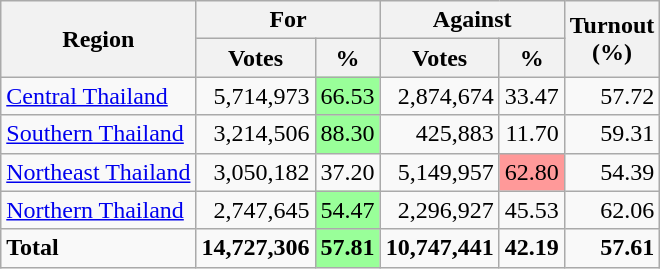<table class="wikitable sortable" style=text-align:right>
<tr>
<th rowspan=2>Region</th>
<th colspan=2>For</th>
<th colspan=2>Against</th>
<th rowspan=2>Turnout<br>(%)</th>
</tr>
<tr>
<th>Votes</th>
<th>%</th>
<th>Votes</th>
<th>%</th>
</tr>
<tr>
<td align=left><a href='#'>Central Thailand</a></td>
<td>5,714,973</td>
<td style="background:#9f9">66.53</td>
<td>2,874,674</td>
<td>33.47</td>
<td>57.72</td>
</tr>
<tr>
<td align=left><a href='#'>Southern Thailand</a></td>
<td>3,214,506</td>
<td style="background:#9f9">88.30</td>
<td>425,883</td>
<td>11.70</td>
<td>59.31</td>
</tr>
<tr>
<td align=left><a href='#'>Northeast Thailand</a></td>
<td>3,050,182</td>
<td>37.20</td>
<td>5,149,957</td>
<td style="background:#f99">62.80</td>
<td>54.39</td>
</tr>
<tr>
<td align=left><a href='#'>Northern Thailand</a></td>
<td>2,747,645</td>
<td style="text-align: right; background:#9f9;">54.47</td>
<td>2,296,927</td>
<td>45.53</td>
<td>62.06</td>
</tr>
<tr>
<td align=left><strong>Total</strong></td>
<td><strong>14,727,306</strong></td>
<td style="background:#9f9"><strong>57.81</strong></td>
<td><strong>10,747,441</strong></td>
<td><strong>42.19</strong></td>
<td><strong>57.61</strong></td>
</tr>
</table>
